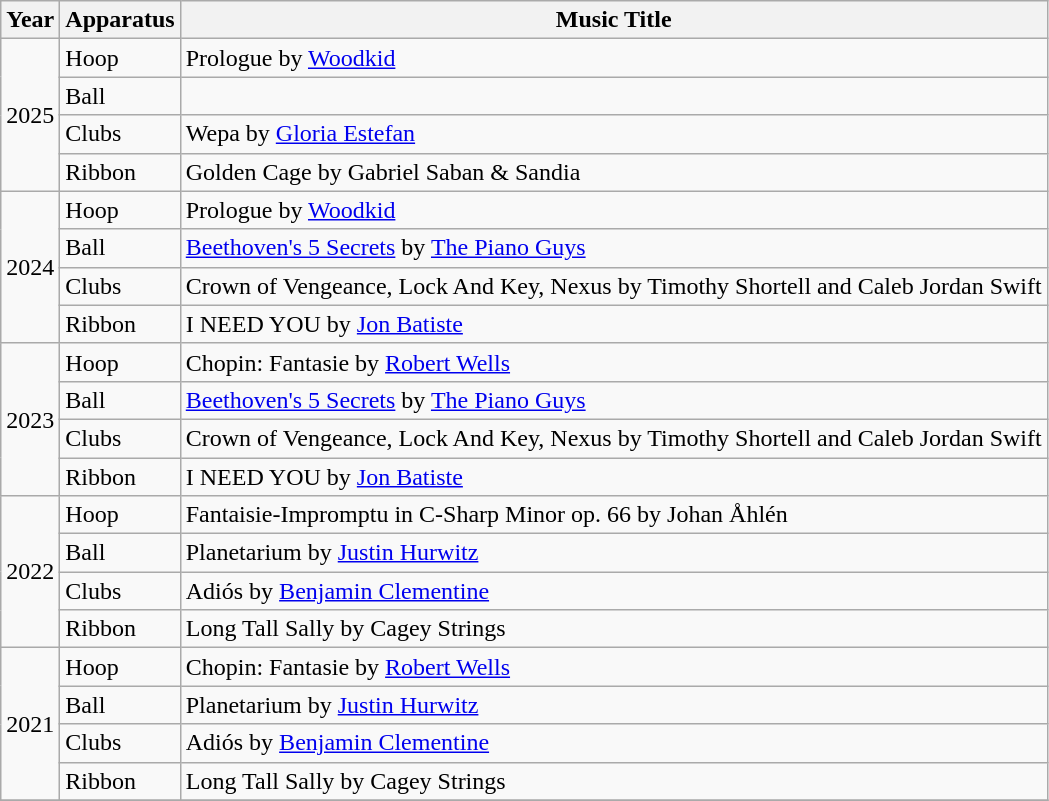<table class="wikitable">
<tr>
<th>Year</th>
<th>Apparatus</th>
<th>Music Title</th>
</tr>
<tr>
<td rowspan="4">2025</td>
<td>Hoop</td>
<td>Prologue by <a href='#'>Woodkid</a></td>
</tr>
<tr>
<td>Ball</td>
<td></td>
</tr>
<tr>
<td>Clubs</td>
<td>Wepa by <a href='#'>Gloria Estefan</a></td>
</tr>
<tr>
<td>Ribbon</td>
<td>Golden Cage by Gabriel Saban & Sandia</td>
</tr>
<tr>
<td rowspan="4">2024</td>
<td>Hoop</td>
<td>Prologue by <a href='#'>Woodkid</a></td>
</tr>
<tr>
<td>Ball</td>
<td><a href='#'>Beethoven's 5 Secrets</a> by <a href='#'>The Piano Guys</a></td>
</tr>
<tr>
<td>Clubs</td>
<td>Crown of Vengeance, Lock And Key, Nexus by Timothy Shortell and Caleb Jordan Swift</td>
</tr>
<tr>
<td>Ribbon</td>
<td>I NEED YOU by <a href='#'>Jon Batiste</a></td>
</tr>
<tr>
<td rowspan="4">2023</td>
<td>Hoop</td>
<td>Chopin: Fantasie by <a href='#'>Robert Wells</a></td>
</tr>
<tr>
<td>Ball</td>
<td><a href='#'>Beethoven's 5 Secrets</a> by <a href='#'>The Piano Guys</a></td>
</tr>
<tr>
<td>Clubs</td>
<td>Crown of Vengeance, Lock And Key, Nexus by Timothy Shortell and Caleb Jordan Swift</td>
</tr>
<tr>
<td>Ribbon</td>
<td>I NEED YOU by <a href='#'>Jon Batiste</a></td>
</tr>
<tr>
<td rowspan="4">2022</td>
<td>Hoop</td>
<td>Fantaisie-Impromptu in C-Sharp Minor op. 66 by Johan Åhlén</td>
</tr>
<tr>
<td>Ball</td>
<td>Planetarium by <a href='#'>Justin Hurwitz</a></td>
</tr>
<tr>
<td>Clubs</td>
<td>Adiós by <a href='#'>Benjamin Clementine</a></td>
</tr>
<tr>
<td>Ribbon</td>
<td>Long Tall Sally by Cagey Strings</td>
</tr>
<tr>
<td rowspan="4">2021</td>
<td>Hoop</td>
<td>Chopin: Fantasie by <a href='#'>Robert Wells</a></td>
</tr>
<tr>
<td>Ball</td>
<td>Planetarium by <a href='#'>Justin Hurwitz</a></td>
</tr>
<tr>
<td>Clubs</td>
<td>Adiós by <a href='#'>Benjamin Clementine</a></td>
</tr>
<tr>
<td>Ribbon</td>
<td>Long Tall Sally by Cagey Strings</td>
</tr>
<tr>
</tr>
</table>
